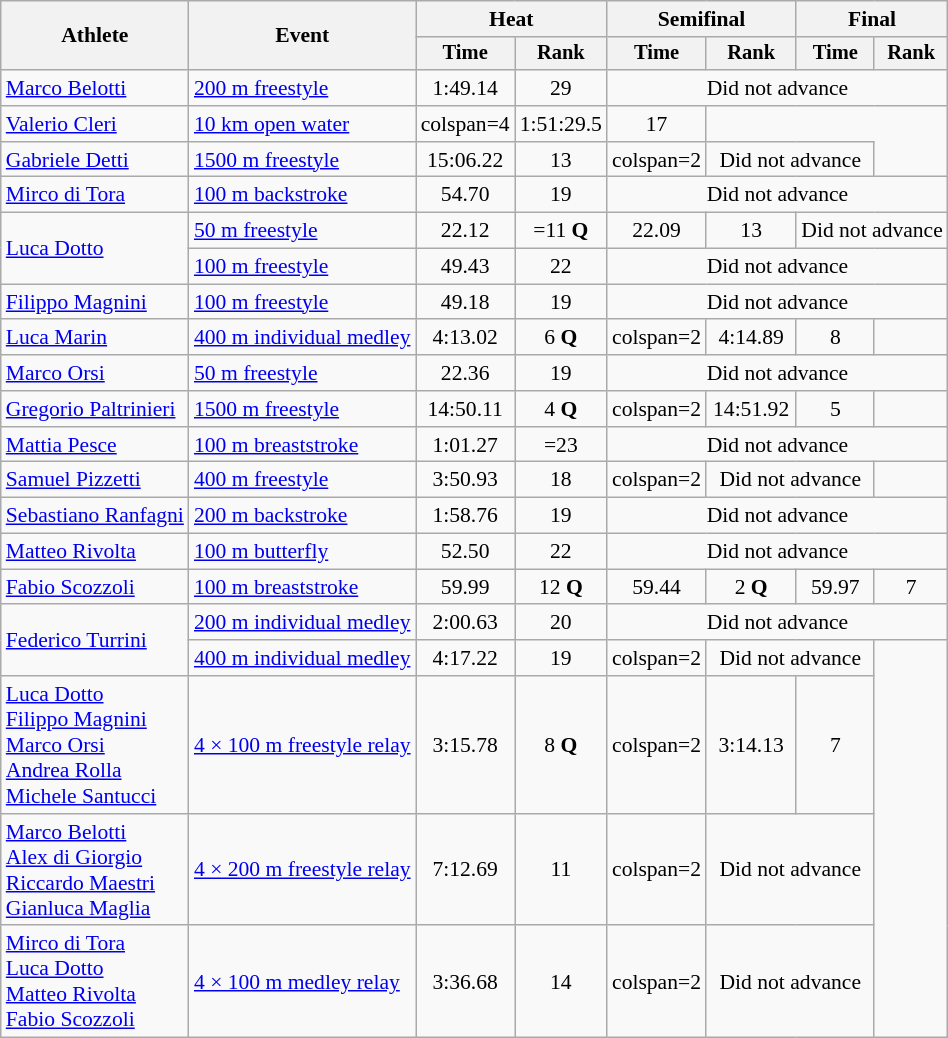<table class=wikitable style="font-size:90%">
<tr>
<th rowspan="2">Athlete</th>
<th rowspan="2">Event</th>
<th colspan="2">Heat</th>
<th colspan="2">Semifinal</th>
<th colspan="2">Final</th>
</tr>
<tr style="font-size:95%">
<th>Time</th>
<th>Rank</th>
<th>Time</th>
<th>Rank</th>
<th>Time</th>
<th>Rank</th>
</tr>
<tr align=center>
<td align=left><a href='#'>Marco Belotti</a></td>
<td align=left><a href='#'>200 m freestyle</a></td>
<td>1:49.14</td>
<td>29</td>
<td colspan=4>Did not advance</td>
</tr>
<tr align=center>
<td align=left><a href='#'>Valerio Cleri</a></td>
<td align=left><a href='#'>10 km open water</a></td>
<td>colspan=4 </td>
<td>1:51:29.5</td>
<td>17</td>
</tr>
<tr align=center>
<td align=left><a href='#'>Gabriele Detti</a></td>
<td align=left><a href='#'>1500 m freestyle</a></td>
<td>15:06.22</td>
<td>13</td>
<td>colspan=2 </td>
<td colspan=2>Did not advance</td>
</tr>
<tr align=center>
<td align=left><a href='#'>Mirco di Tora</a></td>
<td align=left><a href='#'>100 m backstroke</a></td>
<td>54.70</td>
<td>19</td>
<td colspan=4>Did not advance</td>
</tr>
<tr align=center>
<td align=left rowspan=2><a href='#'>Luca Dotto</a></td>
<td align=left><a href='#'>50 m freestyle</a></td>
<td>22.12</td>
<td>=11 <strong>Q</strong></td>
<td>22.09</td>
<td>13</td>
<td colspan=2>Did not advance</td>
</tr>
<tr align=center>
<td align=left><a href='#'>100 m freestyle</a></td>
<td>49.43</td>
<td>22</td>
<td colspan=4>Did not advance</td>
</tr>
<tr align=center>
<td align=left><a href='#'>Filippo Magnini</a></td>
<td align=left><a href='#'>100 m freestyle</a></td>
<td>49.18</td>
<td>19</td>
<td colspan=4>Did not advance</td>
</tr>
<tr align=center>
<td align=left><a href='#'>Luca Marin</a></td>
<td align=left><a href='#'>400 m individual medley</a></td>
<td>4:13.02</td>
<td>6 <strong>Q</strong></td>
<td>colspan=2 </td>
<td>4:14.89</td>
<td>8</td>
</tr>
<tr align=center>
<td align=left><a href='#'>Marco Orsi</a></td>
<td align=left><a href='#'>50 m freestyle</a></td>
<td>22.36</td>
<td>19</td>
<td colspan=4>Did not advance</td>
</tr>
<tr align=center>
<td align=left><a href='#'>Gregorio Paltrinieri</a></td>
<td align=left><a href='#'>1500 m freestyle</a></td>
<td>14:50.11</td>
<td>4 <strong>Q</strong></td>
<td>colspan=2 </td>
<td>14:51.92</td>
<td>5</td>
</tr>
<tr align=center>
<td align=left><a href='#'>Mattia Pesce</a></td>
<td align=left><a href='#'>100 m breaststroke</a></td>
<td>1:01.27</td>
<td>=23</td>
<td colspan=4>Did not advance</td>
</tr>
<tr align=center>
<td align=left><a href='#'>Samuel Pizzetti</a></td>
<td align=left><a href='#'>400 m freestyle</a></td>
<td>3:50.93</td>
<td>18</td>
<td>colspan=2 </td>
<td colspan=2>Did not advance</td>
</tr>
<tr align=center>
<td align=left><a href='#'>Sebastiano Ranfagni</a></td>
<td align=left><a href='#'>200 m backstroke</a></td>
<td>1:58.76</td>
<td>19</td>
<td colspan=4>Did not advance</td>
</tr>
<tr align=center>
<td align=left><a href='#'>Matteo Rivolta</a></td>
<td align=left><a href='#'>100 m butterfly</a></td>
<td>52.50</td>
<td>22</td>
<td colspan=4>Did not advance</td>
</tr>
<tr align=center>
<td align=left><a href='#'>Fabio Scozzoli</a></td>
<td align=left><a href='#'>100 m breaststroke</a></td>
<td>59.99</td>
<td>12 <strong>Q</strong></td>
<td>59.44</td>
<td>2 <strong>Q</strong></td>
<td>59.97</td>
<td>7</td>
</tr>
<tr align=center>
<td align=left rowspan=2><a href='#'>Federico Turrini</a></td>
<td align=left><a href='#'>200 m individual medley</a></td>
<td>2:00.63</td>
<td>20</td>
<td colspan=4>Did not advance</td>
</tr>
<tr align=center>
<td align=left><a href='#'>400 m individual medley</a></td>
<td>4:17.22</td>
<td>19</td>
<td>colspan=2 </td>
<td colspan=2>Did not advance</td>
</tr>
<tr align=center>
<td align=left><a href='#'>Luca Dotto</a><br><a href='#'>Filippo Magnini</a><br><a href='#'>Marco Orsi</a><br><a href='#'>Andrea Rolla</a><br><a href='#'>Michele Santucci</a></td>
<td align=left><a href='#'>4 × 100 m freestyle relay</a></td>
<td>3:15.78</td>
<td>8 <strong>Q</strong></td>
<td>colspan=2 </td>
<td>3:14.13</td>
<td>7</td>
</tr>
<tr align=center>
<td align=left><a href='#'>Marco Belotti</a><br><a href='#'>Alex di Giorgio</a><br><a href='#'>Riccardo Maestri</a><br><a href='#'>Gianluca Maglia</a></td>
<td align=left><a href='#'>4 × 200 m freestyle relay</a></td>
<td>7:12.69</td>
<td>11</td>
<td>colspan=2 </td>
<td colspan=2>Did not advance</td>
</tr>
<tr align=center>
<td align=left><a href='#'>Mirco di Tora</a><br><a href='#'>Luca Dotto</a><br><a href='#'>Matteo Rivolta</a><br><a href='#'>Fabio Scozzoli</a></td>
<td align=left><a href='#'>4 × 100 m medley relay</a></td>
<td>3:36.68</td>
<td>14</td>
<td>colspan=2 </td>
<td colspan=2>Did not advance</td>
</tr>
</table>
